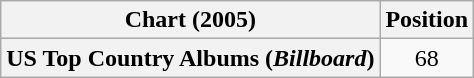<table class="wikitable plainrowheaders" style="text-align:center">
<tr>
<th scope="col">Chart (2005)</th>
<th scope="col">Position</th>
</tr>
<tr>
<th scope="row">US Top Country Albums (<em>Billboard</em>)</th>
<td>68</td>
</tr>
</table>
